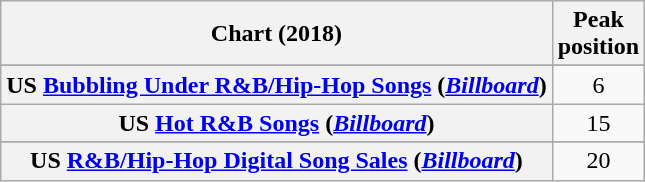<table class="wikitable plainrowheaders" style="text-align:center">
<tr>
<th>Chart (2018)</th>
<th>Peak<br>position</th>
</tr>
<tr>
</tr>
<tr>
</tr>
<tr>
</tr>
<tr>
<th scope="row">US <a href='#'>Bubbling Under R&B/Hip-Hop Songs</a> (<em><a href='#'>Billboard</a></em>)</th>
<td>6</td>
</tr>
<tr>
<th scope="row">US <a href='#'>Hot R&B Songs</a> (<em><a href='#'>Billboard</a></em>)</th>
<td>15</td>
</tr>
<tr>
</tr>
<tr>
<th scope="row">US <a href='#'>R&B/Hip-Hop Digital Song Sales</a> (<em><a href='#'>Billboard</a></em>)</th>
<td>20</td>
</tr>
</table>
